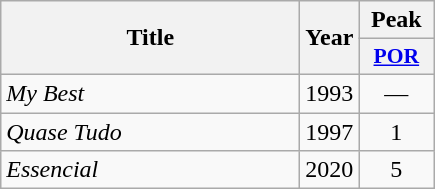<table class="wikitable">
<tr>
<th rowspan="2" style="width:12em;">Title</th>
<th rowspan="2">Year</th>
<th colspan="1">Peak</th>
</tr>
<tr>
<th style="width:3em;font-size:90%"><a href='#'>POR</a><br></th>
</tr>
<tr>
<td><em>My Best</em></td>
<td>1993</td>
<td align="center">—</td>
</tr>
<tr>
<td><em>Quase Tudo</em></td>
<td>1997</td>
<td align="center">1</td>
</tr>
<tr>
<td><em>Essencial</em></td>
<td>2020</td>
<td align="center">5</td>
</tr>
</table>
